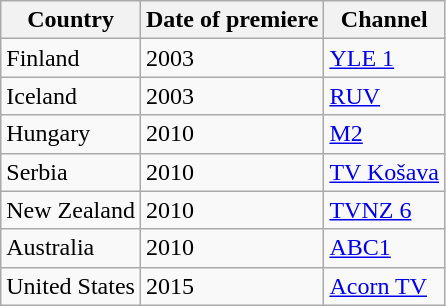<table class="wikitable">
<tr>
<th>Country</th>
<th>Date of premiere</th>
<th>Channel</th>
</tr>
<tr>
<td>Finland</td>
<td>2003</td>
<td><a href='#'>YLE 1</a></td>
</tr>
<tr>
<td>Iceland</td>
<td>2003</td>
<td><a href='#'>RUV</a></td>
</tr>
<tr>
<td>Hungary</td>
<td>2010</td>
<td><a href='#'>M2</a></td>
</tr>
<tr>
<td>Serbia</td>
<td>2010</td>
<td><a href='#'>TV Košava</a></td>
</tr>
<tr>
<td>New Zealand</td>
<td>2010</td>
<td><a href='#'>TVNZ 6</a></td>
</tr>
<tr>
<td>Australia</td>
<td>2010</td>
<td><a href='#'>ABC1</a></td>
</tr>
<tr>
<td>United States</td>
<td>2015</td>
<td><a href='#'>Acorn TV</a></td>
</tr>
</table>
